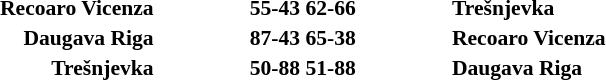<table width=60% cellspacing=1>
<tr>
<th></th>
<th></th>
<th></th>
</tr>
<tr style=font-size:90%>
<td align=right><strong>Recoaro Vicenza</strong></td>
<td align=center><strong>55-43 62-66</strong></td>
<td><strong>Trešnjevka</strong></td>
</tr>
<tr style=font-size:90%>
<td align=right><strong>Daugava Riga</strong></td>
<td align=center><strong>87-43 65-38</strong></td>
<td><strong>Recoaro Vicenza</strong></td>
</tr>
<tr style=font-size:90%>
<td align=right><strong>Trešnjevka</strong></td>
<td align=center><strong>50-88 51-88</strong></td>
<td><strong>Daugava Riga</strong></td>
</tr>
</table>
